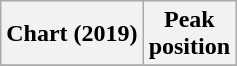<table class="wikitable plainrowheaders sortable" style="text-align:center;">
<tr>
<th scope="col">Chart (2019)</th>
<th scope="col">Peak<br>position</th>
</tr>
<tr>
</tr>
</table>
